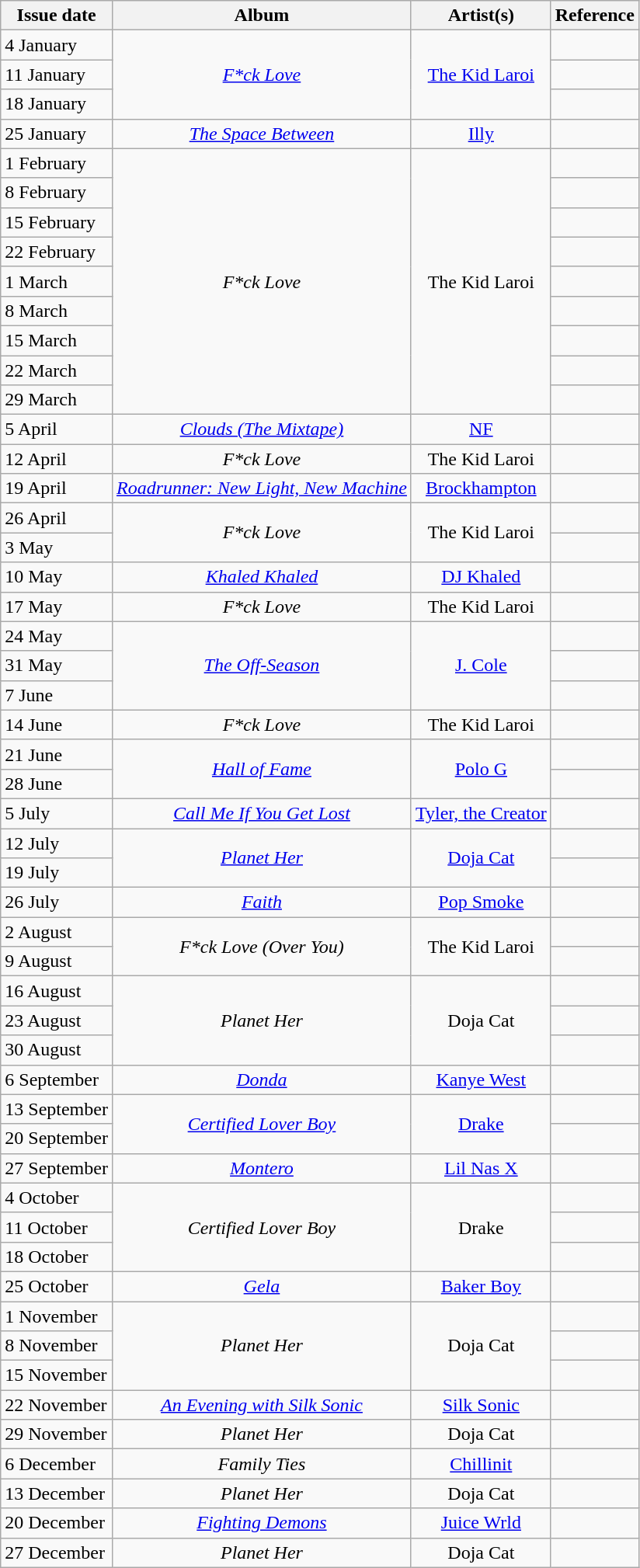<table class="wikitable">
<tr>
<th>Issue date</th>
<th>Album</th>
<th>Artist(s)</th>
<th>Reference</th>
</tr>
<tr>
<td align="left">4 January</td>
<td align="center" rowspan=3><em><a href='#'>F*ck Love</a></em></td>
<td align="center" rowspan=3><a href='#'>The Kid Laroi</a></td>
<td align="center"></td>
</tr>
<tr>
<td align="left">11 January</td>
<td align="center"></td>
</tr>
<tr>
<td align="left">18 January</td>
<td align="center"></td>
</tr>
<tr>
<td align="left">25 January</td>
<td align="center"><em><a href='#'>The Space Between</a></em></td>
<td align="center"><a href='#'>Illy</a></td>
<td align="center"></td>
</tr>
<tr>
<td align="left">1 February</td>
<td align="center" rowspan=9><em>F*ck Love</em></td>
<td align="center" rowspan=9>The Kid Laroi</td>
<td align="center"></td>
</tr>
<tr>
<td align="left">8 February</td>
<td align="center"></td>
</tr>
<tr>
<td align="left">15 February</td>
<td align="center"></td>
</tr>
<tr>
<td align="left">22 February</td>
<td align="center"></td>
</tr>
<tr>
<td align="left">1 March</td>
<td align="center"></td>
</tr>
<tr>
<td align="left">8 March</td>
<td align="center"></td>
</tr>
<tr>
<td align="left">15 March</td>
<td align="center"></td>
</tr>
<tr>
<td align="left">22 March</td>
<td align="center"></td>
</tr>
<tr>
<td align="left">29 March</td>
<td align="center"></td>
</tr>
<tr>
<td align="left">5 April</td>
<td align="center"><em><a href='#'>Clouds (The Mixtape)</a></em></td>
<td align="center"><a href='#'>NF</a></td>
<td align="center"></td>
</tr>
<tr>
<td align="left">12 April</td>
<td align="center"><em>F*ck Love</em></td>
<td align="center">The Kid Laroi</td>
<td align="center"></td>
</tr>
<tr>
<td align="left">19 April</td>
<td align="center"><em><a href='#'>Roadrunner: New Light, New Machine</a></em></td>
<td align="center"><a href='#'>Brockhampton</a></td>
<td align="center"></td>
</tr>
<tr>
<td align="left">26 April</td>
<td align="center" rowspan=2><em>F*ck Love</em></td>
<td align="center" rowspan=2>The Kid Laroi</td>
<td align="center"></td>
</tr>
<tr>
<td align="left">3 May</td>
<td align="center"></td>
</tr>
<tr>
<td align="left">10 May</td>
<td align="center"><em><a href='#'>Khaled Khaled</a></em></td>
<td align="center"><a href='#'>DJ Khaled</a></td>
<td align="center"></td>
</tr>
<tr>
<td align="left">17 May</td>
<td align="center"><em>F*ck Love</em></td>
<td align="center">The Kid Laroi</td>
<td align="center"></td>
</tr>
<tr>
<td align="left">24 May</td>
<td align="center"rowspan=3><em><a href='#'>The Off-Season</a></em></td>
<td align="center"rowspan=3><a href='#'>J. Cole</a></td>
<td align="center"></td>
</tr>
<tr>
<td align="left">31 May</td>
<td align="center"></td>
</tr>
<tr>
<td align="left">7 June</td>
<td align="center"></td>
</tr>
<tr>
<td align="left">14 June</td>
<td align="center"><em>F*ck Love</em></td>
<td align="center">The Kid Laroi</td>
<td align="center"></td>
</tr>
<tr>
<td align="left">21 June</td>
<td align="center" rowspan=2><em><a href='#'>Hall of Fame</a></em></td>
<td align="center" rowspan=2><a href='#'>Polo G</a></td>
<td align="center"></td>
</tr>
<tr>
<td align="left">28 June</td>
<td align="center"></td>
</tr>
<tr>
<td align="left">5 July</td>
<td align="center"><em><a href='#'>Call Me If You Get Lost</a></em></td>
<td align="center"><a href='#'>Tyler, the Creator</a></td>
<td align="center"></td>
</tr>
<tr>
<td align="left">12 July</td>
<td align="center" rowspan=2><em><a href='#'>Planet Her</a></em></td>
<td align="center" rowspan=2><a href='#'>Doja Cat</a></td>
<td align="center"></td>
</tr>
<tr>
<td align="left">19 July</td>
<td align="center"></td>
</tr>
<tr>
<td align="left">26 July</td>
<td align="center"><em><a href='#'>Faith</a></em></td>
<td align="center"><a href='#'>Pop Smoke</a></td>
<td align="center"></td>
</tr>
<tr>
<td align="left">2 August</td>
<td align="center" rowspan=2><em>F*ck Love (Over You)</em></td>
<td align="center" rowspan=2>The Kid Laroi</td>
<td align="center"></td>
</tr>
<tr>
<td align="left">9 August</td>
<td align="center"></td>
</tr>
<tr>
<td align="left">16 August</td>
<td align="center" rowspan=3><em>Planet Her</em></td>
<td align="center" rowspan=3>Doja Cat</td>
<td align="center"></td>
</tr>
<tr>
<td align="left">23 August</td>
<td align="center"></td>
</tr>
<tr>
<td align="left">30 August</td>
<td align="center"></td>
</tr>
<tr>
<td align="left">6 September</td>
<td align="center"><em><a href='#'>Donda</a></em></td>
<td align="center"><a href='#'>Kanye West</a></td>
<td align="center"></td>
</tr>
<tr>
<td align="left">13 September</td>
<td align="center" rowspan=2><em><a href='#'>Certified Lover Boy</a></em></td>
<td align="center" rowspan=2><a href='#'>Drake</a></td>
<td align="center"></td>
</tr>
<tr>
<td align="left">20 September</td>
<td align="center"></td>
</tr>
<tr>
<td align="left">27 September</td>
<td align="center"><em><a href='#'>Montero</a></em></td>
<td align="center"><a href='#'>Lil Nas X</a></td>
<td align="center"></td>
</tr>
<tr>
<td align="left">4 October</td>
<td align="center" rowspan=3><em>Certified Lover Boy</em></td>
<td align="center" rowspan=3>Drake</td>
<td align="center"></td>
</tr>
<tr>
<td align="left">11 October</td>
<td align="center"></td>
</tr>
<tr>
<td align="left">18 October</td>
<td align="center"></td>
</tr>
<tr>
<td align="left">25 October</td>
<td align="center"><em><a href='#'>Gela</a></em></td>
<td align="center"><a href='#'>Baker Boy</a></td>
<td align="center"></td>
</tr>
<tr>
<td align="left">1 November</td>
<td align="center" rowspan=3><em>Planet Her</em></td>
<td align="center" rowspan=3>Doja Cat</td>
<td align="center"></td>
</tr>
<tr>
<td align="left">8 November</td>
<td align="center"></td>
</tr>
<tr>
<td align="left">15 November</td>
<td align="center"></td>
</tr>
<tr>
<td align="left">22 November</td>
<td align="center"><em><a href='#'>An Evening with Silk Sonic</a></em></td>
<td align="center"><a href='#'>Silk Sonic</a></td>
<td align="center"></td>
</tr>
<tr>
<td align="left">29 November</td>
<td align="center"><em>Planet Her</em></td>
<td align="center">Doja Cat</td>
<td align="center"></td>
</tr>
<tr>
<td align="left">6 December</td>
<td align="center"><em>Family Ties</em></td>
<td align="center"><a href='#'>Chillinit</a></td>
<td align="center"></td>
</tr>
<tr>
<td align="left">13 December</td>
<td align="center"><em>Planet Her</em></td>
<td align="center">Doja Cat</td>
<td align="center"></td>
</tr>
<tr>
<td align="left">20 December</td>
<td align="center"><em><a href='#'>Fighting Demons</a></em></td>
<td align="center"><a href='#'>Juice Wrld</a></td>
<td align="center"></td>
</tr>
<tr>
<td align="left">27 December</td>
<td align="center"><em>Planet Her</em></td>
<td align="center">Doja Cat</td>
<td align="center"></td>
</tr>
</table>
